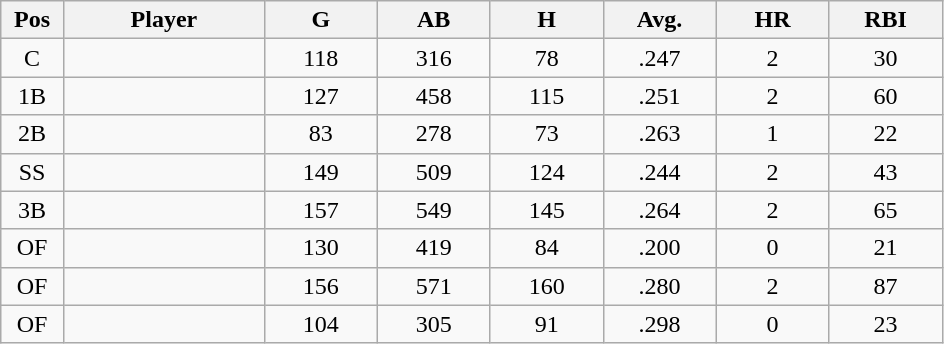<table class="wikitable sortable">
<tr>
<th bgcolor="#DDDDFF" width="5%">Pos</th>
<th bgcolor="#DDDDFF" width="16%">Player</th>
<th bgcolor="#DDDDFF" width="9%">G</th>
<th bgcolor="#DDDDFF" width="9%">AB</th>
<th bgcolor="#DDDDFF" width="9%">H</th>
<th bgcolor="#DDDDFF" width="9%">Avg.</th>
<th bgcolor="#DDDDFF" width="9%">HR</th>
<th bgcolor="#DDDDFF" width="9%">RBI</th>
</tr>
<tr align="center">
<td>C</td>
<td></td>
<td>118</td>
<td>316</td>
<td>78</td>
<td>.247</td>
<td>2</td>
<td>30</td>
</tr>
<tr align="center">
<td>1B</td>
<td></td>
<td>127</td>
<td>458</td>
<td>115</td>
<td>.251</td>
<td>2</td>
<td>60</td>
</tr>
<tr align="center">
<td>2B</td>
<td></td>
<td>83</td>
<td>278</td>
<td>73</td>
<td>.263</td>
<td>1</td>
<td>22</td>
</tr>
<tr align="center">
<td>SS</td>
<td></td>
<td>149</td>
<td>509</td>
<td>124</td>
<td>.244</td>
<td>2</td>
<td>43</td>
</tr>
<tr align="center">
<td>3B</td>
<td></td>
<td>157</td>
<td>549</td>
<td>145</td>
<td>.264</td>
<td>2</td>
<td>65</td>
</tr>
<tr align="center">
<td>OF</td>
<td></td>
<td>130</td>
<td>419</td>
<td>84</td>
<td>.200</td>
<td>0</td>
<td>21</td>
</tr>
<tr align="center">
<td>OF</td>
<td></td>
<td>156</td>
<td>571</td>
<td>160</td>
<td>.280</td>
<td>2</td>
<td>87</td>
</tr>
<tr align="center">
<td>OF</td>
<td></td>
<td>104</td>
<td>305</td>
<td>91</td>
<td>.298</td>
<td>0</td>
<td>23</td>
</tr>
</table>
